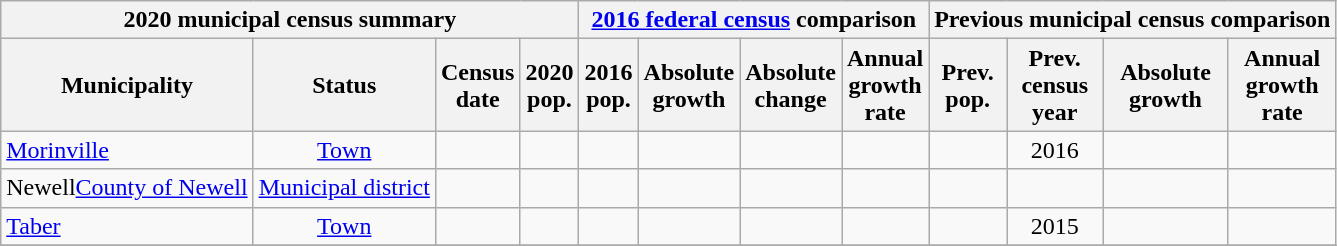<table class="wikitable sortable">
<tr>
<th colspan=4 class=unsortable>2020 municipal census summary</th>
<th colspan=4 class=unsortable><a href='#'>2016 federal census</a> comparison</th>
<th colspan=4 class=unsortable>Previous municipal census comparison</th>
</tr>
<tr>
<th>Municipality</th>
<th>Status</th>
<th>Census<br>date</th>
<th>2020<br>pop.</th>
<th>2016<br>pop.</th>
<th>Absolute<br>growth</th>
<th>Absolute<br>change</th>
<th>Annual<br>growth<br>rate</th>
<th>Prev.<br>pop.</th>
<th>Prev.<br>census<br>year</th>
<th>Absolute<br>growth</th>
<th>Annual<br>growth<br>rate</th>
</tr>
<tr>
<td scope=row><a href='#'>Morinville</a></td>
<td align=center><a href='#'>Town</a></td>
<td align=center></td>
<td align=center></td>
<td align=center></td>
<td align=center></td>
<td align=center></td>
<td align=center></td>
<td align=center></td>
<td align=center>2016</td>
<td align=center></td>
<td align=center></td>
</tr>
<tr>
<td scope=row><span>Newell</span><a href='#'>County of Newell</a></td>
<td align=center><a href='#'>Municipal district</a></td>
<td align=center></td>
<td align=center></td>
<td align=center></td>
<td align=center></td>
<td align=center></td>
<td align=center></td>
<td align=center></td>
<td align=center></td>
<td align=center></td>
<td align=center></td>
</tr>
<tr>
<td scope=row><a href='#'>Taber</a></td>
<td align=center><a href='#'>Town</a></td>
<td align=center></td>
<td align=center></td>
<td align=center></td>
<td align=center></td>
<td align=center></td>
<td align=center></td>
<td align=center></td>
<td align=center>2015</td>
<td align=center></td>
<td align=center></td>
</tr>
<tr>
</tr>
</table>
